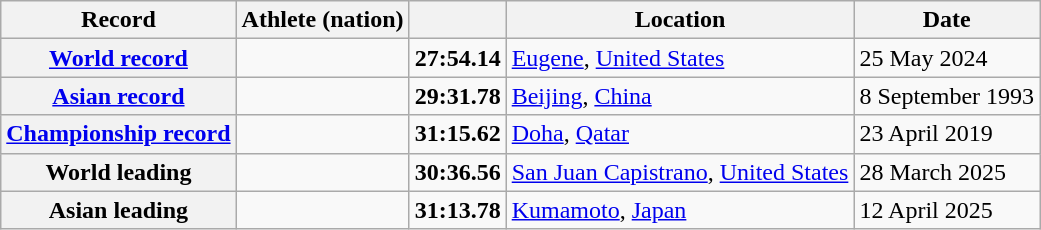<table class="wikitable">
<tr>
<th scope="col">Record</th>
<th scope="col">Athlete (nation)</th>
<th scope="col"></th>
<th scope="col">Location</th>
<th scope="col">Date</th>
</tr>
<tr>
<th scope="row"><a href='#'>World record</a></th>
<td></td>
<td align="center"><strong>27:54.14</strong></td>
<td><a href='#'>Eugene</a>, <a href='#'>United States</a></td>
<td>25 May 2024</td>
</tr>
<tr>
<th scope="row"><a href='#'>Asian record</a></th>
<td></td>
<td align="center"><strong>29:31.78</strong></td>
<td><a href='#'>Beijing</a>, <a href='#'>China</a></td>
<td>8 September 1993</td>
</tr>
<tr>
<th><a href='#'>Championship record</a></th>
<td></td>
<td align="center"><strong>31:15.62</strong></td>
<td><a href='#'>Doha</a>, <a href='#'>Qatar</a></td>
<td>23 April 2019</td>
</tr>
<tr>
<th scope="row">World leading</th>
<td></td>
<td align="center"><strong>30:36.56</strong></td>
<td><a href='#'>San Juan Capistrano</a>, <a href='#'>United States</a></td>
<td>28 March 2025</td>
</tr>
<tr>
<th scope="row">Asian leading</th>
<td></td>
<td align="center"><strong>31:13.78</strong></td>
<td><a href='#'>Kumamoto</a>, <a href='#'>Japan</a></td>
<td>12 April 2025</td>
</tr>
</table>
